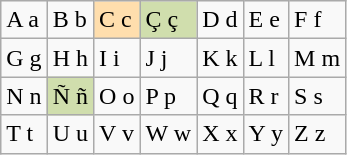<table class="wikitable">
<tr>
<td>A a</td>
<td>B b</td>
<td style="background:#ffdead;">C c</td>
<td style="background:#d0dead;">Ç ç</td>
<td>D d</td>
<td>E e</td>
<td>F f</td>
</tr>
<tr>
<td>G g</td>
<td>H h</td>
<td>I i</td>
<td>J j</td>
<td>K k</td>
<td>L l</td>
<td>M m</td>
</tr>
<tr>
<td>N n</td>
<td style="background:#d0dead;">Ñ ñ</td>
<td>O o</td>
<td>P p</td>
<td>Q q</td>
<td>R r</td>
<td>S s</td>
</tr>
<tr>
<td>T t</td>
<td>U u</td>
<td>V v</td>
<td>W w</td>
<td>X x</td>
<td>Y y</td>
<td>Z z</td>
</tr>
</table>
